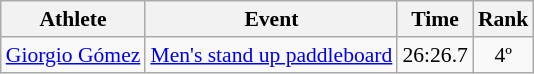<table class=wikitable style=font-size:90%;text-align:center>
<tr>
<th>Athlete</th>
<th>Event</th>
<th>Time</th>
<th>Rank</th>
</tr>
<tr>
<td align=left><a href='#'>Giorgio Gómez</a></td>
<td align=left><a href='#'>Men's stand up paddleboard</a></td>
<td>26:26.7</td>
<td>4º</td>
</tr>
</table>
